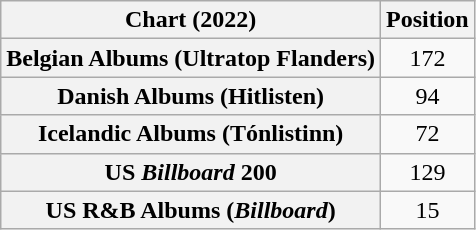<table class="wikitable sortable plainrowheaders" style="text-align:center;">
<tr>
<th scope="col">Chart (2022)</th>
<th scope="col">Position</th>
</tr>
<tr>
<th scope="row">Belgian Albums (Ultratop Flanders)</th>
<td>172</td>
</tr>
<tr>
<th scope="row">Danish Albums (Hitlisten)</th>
<td>94</td>
</tr>
<tr>
<th scope="row">Icelandic Albums (Tónlistinn)</th>
<td>72</td>
</tr>
<tr>
<th scope="row">US <em>Billboard</em> 200</th>
<td>129</td>
</tr>
<tr>
<th scope="row">US R&B Albums (<em>Billboard</em>)</th>
<td>15</td>
</tr>
</table>
